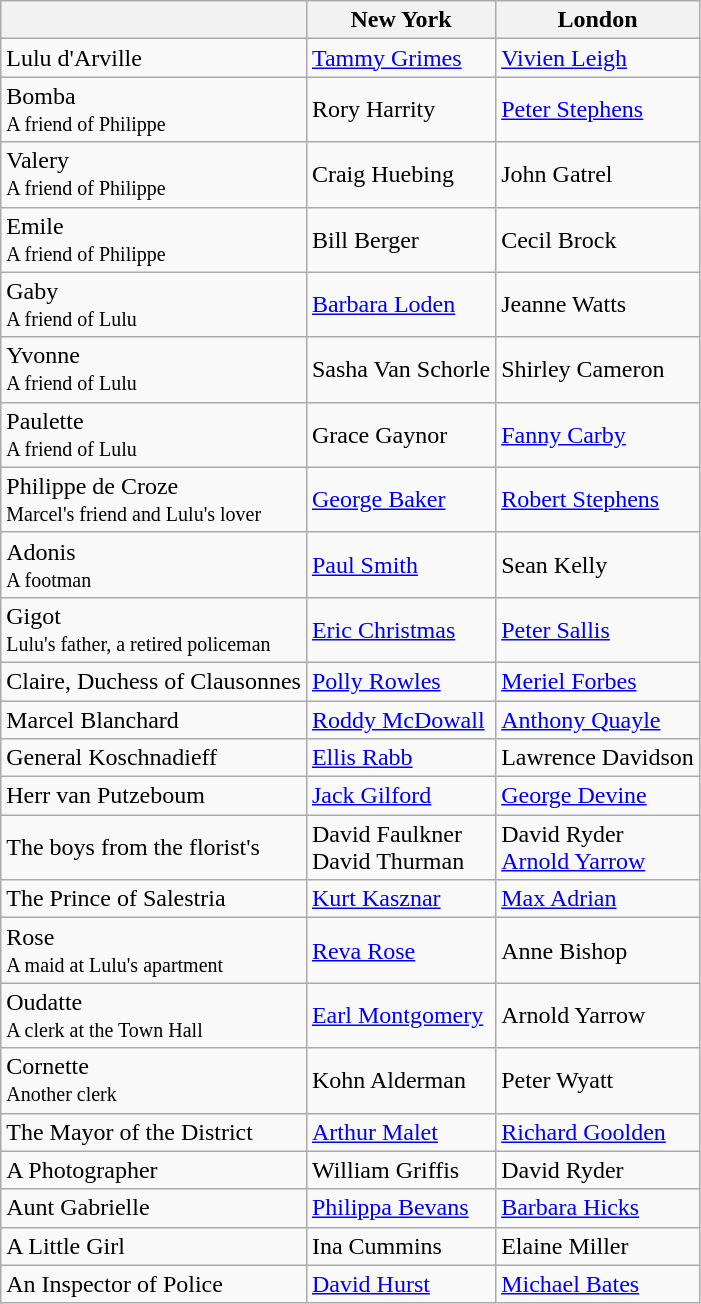<table class="wikitable plainrowheaders" style="text-align: left; margin-right: 0;">
<tr>
<th scope="col"></th>
<th scope="col">New York</th>
<th scope="col">London</th>
</tr>
<tr>
<td>Lulu d'Arville</td>
<td><a href='#'>Tammy Grimes</a></td>
<td><a href='#'>Vivien Leigh</a></td>
</tr>
<tr>
<td>Bomba<br><small>A friend of Philippe</small></td>
<td>Rory Harrity</td>
<td><a href='#'>Peter Stephens</a></td>
</tr>
<tr>
<td>Valery<br><small>A friend of Philippe</small></td>
<td>Craig Huebing</td>
<td>John Gatrel</td>
</tr>
<tr>
<td>Emile<br><small>A friend of Philippe</small></td>
<td>Bill Berger</td>
<td>Cecil Brock</td>
</tr>
<tr>
<td>Gaby<br><small>A friend of Lulu</small></td>
<td><a href='#'>Barbara Loden</a></td>
<td>Jeanne Watts</td>
</tr>
<tr>
<td>Yvonne<br><small>A friend of Lulu</small></td>
<td>Sasha Van Schorle</td>
<td>Shirley Cameron</td>
</tr>
<tr>
<td>Paulette<br><small>A friend of Lulu</small></td>
<td>Grace Gaynor</td>
<td><a href='#'>Fanny Carby</a></td>
</tr>
<tr>
<td>Philippe de Croze<br><small>Marcel's friend and Lulu's lover</small></td>
<td><a href='#'>George Baker</a></td>
<td><a href='#'>Robert Stephens</a></td>
</tr>
<tr>
<td>Adonis<br><small>A footman</small></td>
<td><a href='#'>Paul Smith</a></td>
<td>Sean Kelly</td>
</tr>
<tr>
<td>Gigot<br><small>Lulu's father, a retired policeman</small></td>
<td><a href='#'>Eric Christmas</a></td>
<td><a href='#'>Peter Sallis</a></td>
</tr>
<tr>
<td>Claire, Duchess of Clausonnes</td>
<td><a href='#'>Polly Rowles</a></td>
<td><a href='#'>Meriel Forbes</a></td>
</tr>
<tr>
<td>Marcel Blanchard</td>
<td><a href='#'>Roddy McDowall</a></td>
<td><a href='#'>Anthony Quayle</a></td>
</tr>
<tr>
<td>General Koschnadieff</td>
<td><a href='#'>Ellis Rabb</a></td>
<td>Lawrence Davidson</td>
</tr>
<tr>
<td>Herr van Putzeboum</td>
<td><a href='#'>Jack Gilford</a></td>
<td><a href='#'>George Devine</a></td>
</tr>
<tr>
<td>The boys from the florist's</td>
<td>David Faulkner<br>David Thurman</td>
<td>David Ryder<br><a href='#'>Arnold Yarrow</a></td>
</tr>
<tr>
<td>The Prince of Salestria</td>
<td><a href='#'>Kurt Kasznar</a></td>
<td><a href='#'>Max Adrian</a></td>
</tr>
<tr>
<td>Rose<br><small>A maid at Lulu's apartment</small></td>
<td><a href='#'>Reva Rose</a></td>
<td>Anne Bishop</td>
</tr>
<tr>
<td>Oudatte<br><small>A clerk at the Town Hall</small></td>
<td><a href='#'>Earl Montgomery</a></td>
<td>Arnold Yarrow</td>
</tr>
<tr>
<td>Cornette<br><small>Another clerk</small></td>
<td>Kohn Alderman</td>
<td>Peter Wyatt</td>
</tr>
<tr>
<td>The Mayor of the District</td>
<td><a href='#'>Arthur Malet</a></td>
<td><a href='#'>Richard Goolden</a></td>
</tr>
<tr>
<td>A Photographer</td>
<td>William Griffis</td>
<td>David Ryder</td>
</tr>
<tr>
<td>Aunt Gabrielle</td>
<td><a href='#'>Philippa Bevans</a></td>
<td><a href='#'>Barbara Hicks</a></td>
</tr>
<tr>
<td>A Little Girl</td>
<td>Ina Cummins</td>
<td>Elaine Miller</td>
</tr>
<tr>
<td>An Inspector of Police</td>
<td><a href='#'>David Hurst</a></td>
<td><a href='#'>Michael Bates</a></td>
</tr>
</table>
